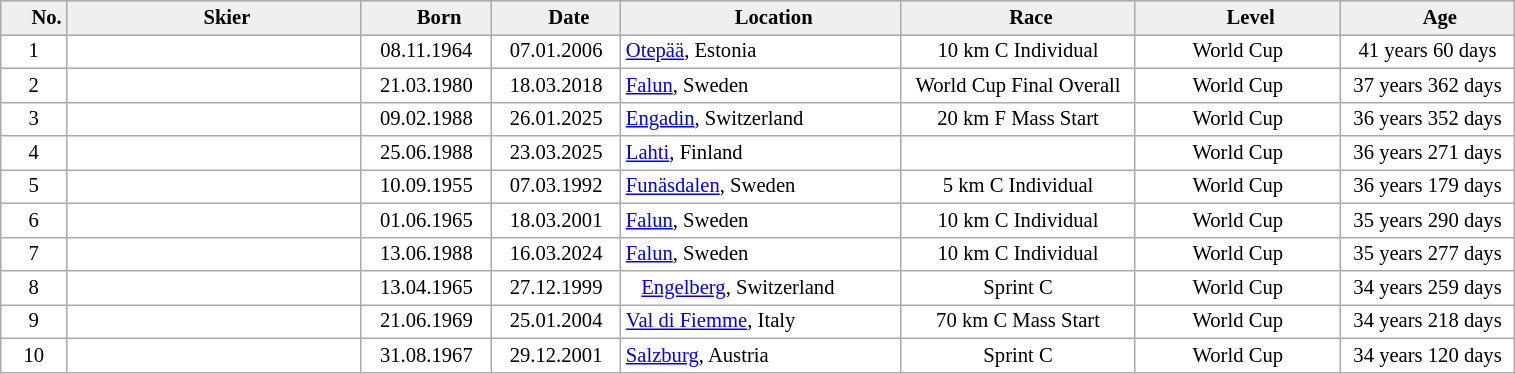<table class="wikitable sortable" style="background:#fff; font-size:86%; line-height:16px; border:gray solid 1px">
<tr style="background:#ccc; text-align:center;">
<th style="width:10px; background:#efefef;">     No.</th>
<th style="width:190px; background:#efefef;">     Skier</th>
<th style="width:80px; background:#efefef;">     Born</th>
<th style="width:80px; background:#efefef;">     Date</th>
<th style="width:180px; background:#efefef;">     Location</th>
<th style="width:150px; background:#efefef;">     Race</th>
<th style="width:130px; background:#efefef;">     Level</th>
<th style="width:110px; background:#efefef;">     Age</th>
</tr>
<tr>
<td align=center>1</td>
<td></td>
<td align=center>08.11.1964</td>
<td align=center>07.01.2006</td>
<td align=left> <a href='#'>Otepää</a>, Estonia</td>
<td align=center>10 km C Individual</td>
<td align=center>World Cup</td>
<td align=center>41 years 60 days</td>
</tr>
<tr>
<td align=center>2</td>
<td></td>
<td align=center>21.03.1980</td>
<td align=center>18.03.2018</td>
<td align=left> <a href='#'>Falun</a>, Sweden</td>
<td align=center>World Cup Final Overall</td>
<td align=center>World Cup</td>
<td align=center>37 years 362 days</td>
</tr>
<tr>
<td align=center>3</td>
<td></td>
<td align=center>09.02.1988</td>
<td align=center>26.01.2025</td>
<td align=left> <a href='#'>Engadin</a>, Switzerland</td>
<td align=center>20 km F Mass Start</td>
<td align=center>World Cup</td>
<td align=center>36 years 352 days</td>
</tr>
<tr>
<td align=center>4</td>
<td></td>
<td align=center>25.06.1988</td>
<td align=center>23.03.2025</td>
<td align=left> <a href='#'>Lahti</a>, Finland</td>
<td align=center></td>
<td align=center>World Cup</td>
<td align=center>36 years 271 days</td>
</tr>
<tr>
<td align=center>5</td>
<td></td>
<td align=center>10.09.1955</td>
<td align=center>07.03.1992</td>
<td align=left> <a href='#'>Funäsdalen</a>, Sweden</td>
<td align=center>5 km C Individual</td>
<td align=center>World Cup</td>
<td align=center>36 years 179 days</td>
</tr>
<tr>
<td align=center>6</td>
<td></td>
<td align=center>01.06.1965</td>
<td align=center>18.03.2001</td>
<td align=left> <a href='#'>Falun</a>, Sweden</td>
<td align=center>10 km C Individual</td>
<td align=center>World Cup</td>
<td align=center>35 years 290 days</td>
</tr>
<tr>
<td align=center>7</td>
<td></td>
<td align=center>13.06.1988</td>
<td align=center>16.03.2024</td>
<td align=left> <a href='#'>Falun</a>, Sweden</td>
<td align=center>10 km C Individual</td>
<td align=center>World Cup</td>
<td align=center>35 years 277 days</td>
</tr>
<tr>
<td align=center>8</td>
<td></td>
<td align=center>13.04.1965</td>
<td align=center>27.12.1999</td>
<td align=left>   <a href='#'>Engelberg</a>, Switzerland</td>
<td align=center>Sprint C</td>
<td align=center>World Cup</td>
<td align=center>34 years 259 days</td>
</tr>
<tr>
<td align=center>9</td>
<td></td>
<td align=center>21.06.1969</td>
<td align=center>25.01.2004</td>
<td align=left> <a href='#'>Val di Fiemme</a>, Italy</td>
<td align=center>70 km C Mass Start</td>
<td align=center>World Cup</td>
<td align=center>34 years 218 days</td>
</tr>
<tr>
<td align=center>10</td>
<td></td>
<td align=center>31.08.1967</td>
<td align=center>29.12.2001</td>
<td align=left> <a href='#'>Salzburg</a>, Austria</td>
<td align=center>Sprint C</td>
<td align=center>World Cup</td>
<td align=center>34 years 120 days</td>
</tr>
</table>
